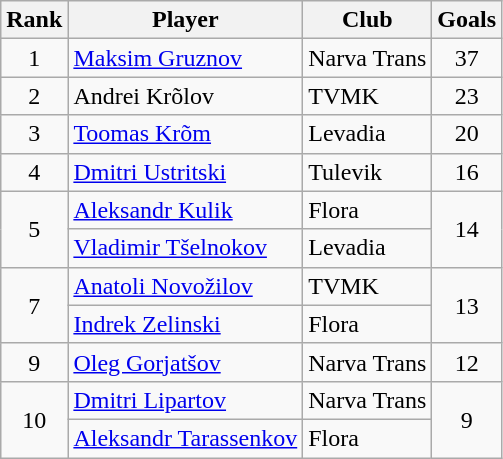<table class="wikitable">
<tr>
<th>Rank</th>
<th>Player</th>
<th>Club</th>
<th>Goals</th>
</tr>
<tr>
<td align=center>1</td>
<td> <a href='#'>Maksim Gruznov</a></td>
<td>Narva Trans</td>
<td align=center>37</td>
</tr>
<tr>
<td align=center>2</td>
<td> Andrei Krõlov</td>
<td>TVMK</td>
<td align=center>23</td>
</tr>
<tr>
<td align=center>3</td>
<td> <a href='#'>Toomas Krõm</a></td>
<td>Levadia</td>
<td align=center>20</td>
</tr>
<tr>
<td align=center>4</td>
<td> <a href='#'>Dmitri Ustritski</a></td>
<td>Tulevik</td>
<td align=center>16</td>
</tr>
<tr>
<td rowspan=2 align=center>5</td>
<td> <a href='#'>Aleksandr Kulik</a></td>
<td>Flora</td>
<td rowspan=2 align=center>14</td>
</tr>
<tr>
<td> <a href='#'>Vladimir Tšelnokov</a></td>
<td>Levadia</td>
</tr>
<tr>
<td rowspan=2 align=center>7</td>
<td> <a href='#'>Anatoli Novožilov</a></td>
<td>TVMK</td>
<td rowspan=2 align=center>13</td>
</tr>
<tr>
<td> <a href='#'>Indrek Zelinski</a></td>
<td>Flora</td>
</tr>
<tr>
<td align=center>9</td>
<td> <a href='#'>Oleg Gorjatšov</a></td>
<td>Narva Trans</td>
<td align=center>12</td>
</tr>
<tr>
<td rowspan=2 align=center>10</td>
<td> <a href='#'>Dmitri Lipartov</a></td>
<td>Narva Trans</td>
<td rowspan=2 align=center>9</td>
</tr>
<tr>
<td> <a href='#'>Aleksandr Tarassenkov</a></td>
<td>Flora</td>
</tr>
</table>
